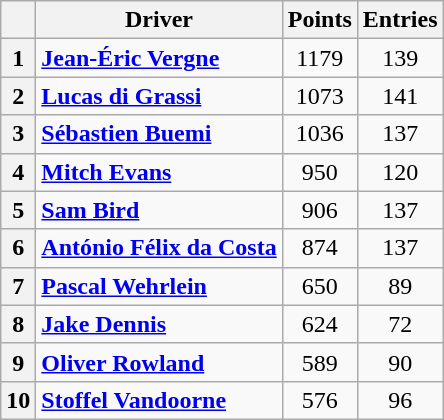<table class="wikitable" style="text-align:center">
<tr>
<th></th>
<th>Driver</th>
<th>Points</th>
<th>Entries</th>
</tr>
<tr>
<th>1</th>
<td align=left> <strong><a href='#'>Jean-Éric Vergne</a></strong></td>
<td>1179</td>
<td>139</td>
</tr>
<tr>
<th>2</th>
<td align=left> <strong><a href='#'>Lucas di Grassi</a></strong></td>
<td>1073</td>
<td>141</td>
</tr>
<tr>
<th>3</th>
<td align=left> <strong><a href='#'>Sébastien Buemi</a></strong></td>
<td>1036</td>
<td>137</td>
</tr>
<tr>
<th>4</th>
<td align=left> <strong><a href='#'>Mitch Evans</a></strong></td>
<td>950</td>
<td>120</td>
</tr>
<tr>
<th>5</th>
<td align=left> <strong><a href='#'>Sam Bird</a></strong></td>
<td>906</td>
<td>137</td>
</tr>
<tr>
<th>6</th>
<td align=left> <strong><a href='#'>António Félix da Costa</a></strong></td>
<td>874</td>
<td>137</td>
</tr>
<tr>
<th>7</th>
<td align=left> <strong><a href='#'>Pascal Wehrlein</a></strong></td>
<td>650</td>
<td>89</td>
</tr>
<tr>
<th>8</th>
<td align=left> <strong><a href='#'>Jake Dennis</a></strong></td>
<td>624</td>
<td>72</td>
</tr>
<tr>
<th>9</th>
<td align=left> <strong><a href='#'>Oliver Rowland</a></strong></td>
<td>589</td>
<td>90</td>
</tr>
<tr>
<th>10</th>
<td align=left> <strong><a href='#'>Stoffel Vandoorne</a></strong></td>
<td>576</td>
<td>96</td>
</tr>
</table>
